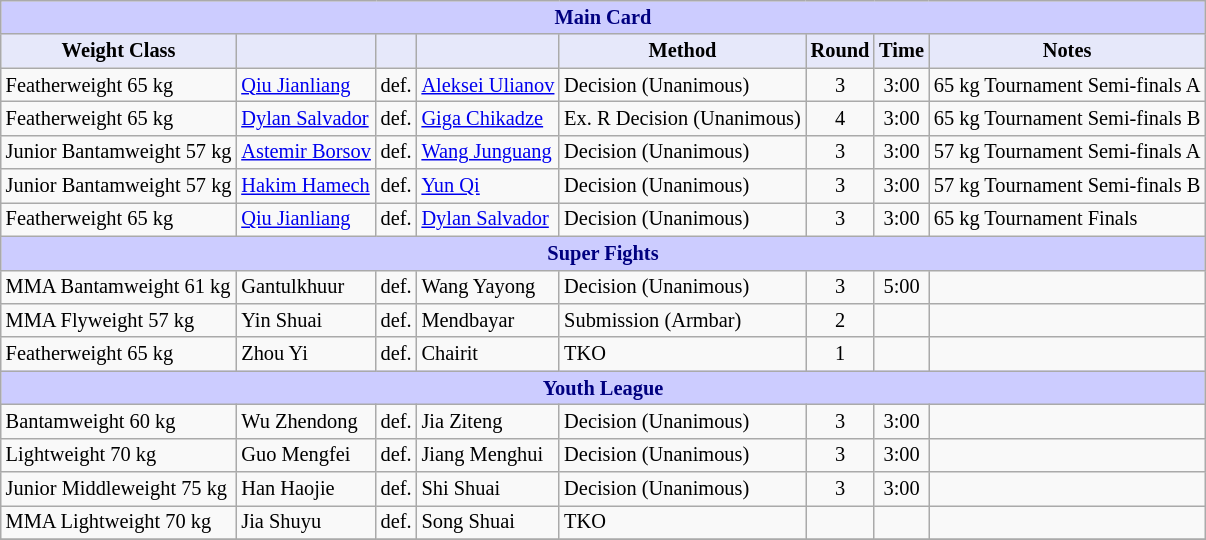<table class="wikitable" style="font-size: 85%;">
<tr>
<th colspan="8" style="background-color: #ccf; color: #000080; text-align: center;"><strong>Main Card</strong></th>
</tr>
<tr>
<th colspan="1" style="background-color: #E6E8FA; color: #000000; text-align: center;">Weight Class</th>
<th colspan="1" style="background-color: #E6E8FA; color: #000000; text-align: center;"></th>
<th colspan="1" style="background-color: #E6E8FA; color: #000000; text-align: center;"></th>
<th colspan="1" style="background-color: #E6E8FA; color: #000000; text-align: center;"></th>
<th colspan="1" style="background-color: #E6E8FA; color: #000000; text-align: center;">Method</th>
<th colspan="1" style="background-color: #E6E8FA; color: #000000; text-align: center;">Round</th>
<th colspan="1" style="background-color: #E6E8FA; color: #000000; text-align: center;">Time</th>
<th colspan="1" style="background-color: #E6E8FA; color: #000000; text-align: center;">Notes</th>
</tr>
<tr>
<td>Featherweight 65 kg</td>
<td> <a href='#'>Qiu Jianliang</a></td>
<td align=center>def.</td>
<td> <a href='#'>Aleksei Ulianov</a></td>
<td>Decision (Unanimous)</td>
<td align=center>3</td>
<td align=center>3:00</td>
<td>65 kg Tournament Semi-finals A</td>
</tr>
<tr>
<td>Featherweight 65 kg</td>
<td> <a href='#'>Dylan Salvador</a></td>
<td align=center>def.</td>
<td> <a href='#'>Giga Chikadze</a></td>
<td>Ex. R Decision (Unanimous)</td>
<td align=center>4</td>
<td align=center>3:00</td>
<td>65 kg Tournament Semi-finals B</td>
</tr>
<tr>
<td>Junior Bantamweight 57 kg</td>
<td> <a href='#'>Astemir Borsov</a></td>
<td align=center>def.</td>
<td> <a href='#'>Wang Junguang</a></td>
<td>Decision (Unanimous)</td>
<td align=center>3</td>
<td align=center>3:00</td>
<td>57 kg Tournament Semi-finals A</td>
</tr>
<tr>
<td>Junior Bantamweight 57 kg</td>
<td> <a href='#'>Hakim Hamech</a></td>
<td align=center>def.</td>
<td> <a href='#'>Yun Qi</a></td>
<td>Decision (Unanimous)</td>
<td align=center>3</td>
<td align=center>3:00</td>
<td>57 kg Tournament Semi-finals B</td>
</tr>
<tr>
<td>Featherweight 65 kg</td>
<td> <a href='#'>Qiu Jianliang</a></td>
<td align=center>def.</td>
<td> <a href='#'>Dylan Salvador</a></td>
<td>Decision (Unanimous)</td>
<td align=center>3</td>
<td align=center>3:00</td>
<td>65 kg Tournament Finals</td>
</tr>
<tr>
<th colspan="8" style="background-color: #ccf; color: #000080; text-align: center;"><strong>Super Fights</strong></th>
</tr>
<tr>
<td>MMA Bantamweight 61 kg</td>
<td> Gantulkhuur</td>
<td align=center>def.</td>
<td> Wang Yayong</td>
<td>Decision (Unanimous)</td>
<td align=center>3</td>
<td align=center>5:00</td>
<td></td>
</tr>
<tr>
<td>MMA Flyweight 57 kg</td>
<td> Yin Shuai</td>
<td align=center>def.</td>
<td> Mendbayar</td>
<td>Submission (Armbar)</td>
<td align=center>2</td>
<td align=center></td>
<td></td>
</tr>
<tr>
<td>Featherweight 65 kg</td>
<td> Zhou Yi</td>
<td align=center>def.</td>
<td> Chairit</td>
<td>TKO</td>
<td align=center>1</td>
<td align=center></td>
<td></td>
</tr>
<tr>
<th colspan="8" style="background-color: #ccf; color: #000080; text-align: center;"><strong>Youth League</strong></th>
</tr>
<tr>
<td>Bantamweight 60 kg</td>
<td> Wu Zhendong</td>
<td align=center>def.</td>
<td> Jia Ziteng</td>
<td>Decision (Unanimous)</td>
<td align=center>3</td>
<td align=center>3:00</td>
<td></td>
</tr>
<tr>
<td>Lightweight 70 kg</td>
<td> Guo Mengfei</td>
<td align=center>def.</td>
<td> Jiang Menghui</td>
<td>Decision (Unanimous)</td>
<td align=center>3</td>
<td align=center>3:00</td>
<td></td>
</tr>
<tr>
<td>Junior Middleweight 75 kg</td>
<td> Han Haojie</td>
<td align=center>def.</td>
<td> Shi Shuai</td>
<td>Decision (Unanimous)</td>
<td align=center>3</td>
<td align=center>3:00</td>
<td></td>
</tr>
<tr>
<td>MMA Lightweight 70 kg</td>
<td> Jia Shuyu</td>
<td align=center>def.</td>
<td> Song Shuai</td>
<td>TKO</td>
<td align=center></td>
<td align=center></td>
<td></td>
</tr>
<tr>
</tr>
</table>
